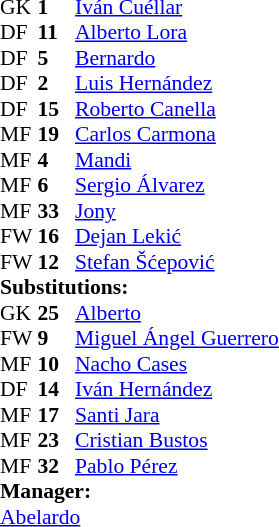<table style="font-size: 90%" cellspacing="0" cellpadding="0">
<tr>
<th width="25"></th>
<th width="25"></th>
</tr>
<tr>
<td>GK</td>
<td><strong>1</strong></td>
<td> <a href='#'>Iván Cuéllar</a></td>
</tr>
<tr>
<td>DF</td>
<td><strong>11</strong></td>
<td> <a href='#'>Alberto Lora</a></td>
</tr>
<tr>
<td>DF</td>
<td><strong>5</strong></td>
<td> <a href='#'>Bernardo</a></td>
<td></td>
</tr>
<tr>
<td>DF</td>
<td><strong>2</strong></td>
<td> <a href='#'>Luis Hernández</a></td>
</tr>
<tr>
<td>DF</td>
<td><strong>15</strong></td>
<td> <a href='#'>Roberto Canella</a></td>
</tr>
<tr>
<td>MF</td>
<td><strong>19</strong></td>
<td> <a href='#'>Carlos Carmona</a></td>
</tr>
<tr>
<td>MF</td>
<td><strong>4</strong></td>
<td> <a href='#'>Mandi</a></td>
<td></td>
<td></td>
</tr>
<tr>
<td>MF</td>
<td><strong>6</strong></td>
<td> <a href='#'>Sergio Álvarez</a></td>
</tr>
<tr>
<td>MF</td>
<td><strong>33</strong></td>
<td> <a href='#'>Jony</a></td>
<td></td>
<td></td>
</tr>
<tr>
<td>FW</td>
<td><strong>16</strong></td>
<td> <a href='#'>Dejan Lekić</a></td>
<td></td>
<td></td>
</tr>
<tr>
<td>FW</td>
<td><strong>12</strong></td>
<td> <a href='#'>Stefan Šćepović</a></td>
</tr>
<tr>
<td colspan=3><strong>Substitutions:</strong></td>
</tr>
<tr>
<td>GK</td>
<td><strong>25</strong></td>
<td> <a href='#'>Alberto</a></td>
</tr>
<tr>
<td>FW</td>
<td><strong>9</strong></td>
<td> <a href='#'>Miguel Ángel Guerrero</a></td>
<td></td>
<td></td>
</tr>
<tr>
<td>MF</td>
<td><strong>10</strong></td>
<td> <a href='#'>Nacho Cases</a></td>
<td></td>
<td></td>
</tr>
<tr>
<td>DF</td>
<td><strong>14</strong></td>
<td> <a href='#'>Iván Hernández</a></td>
</tr>
<tr>
<td>MF</td>
<td><strong>17</strong></td>
<td> <a href='#'>Santi Jara</a></td>
<td></td>
<td></td>
</tr>
<tr>
<td>MF</td>
<td><strong>23</strong></td>
<td> <a href='#'>Cristian Bustos</a></td>
</tr>
<tr>
<td>MF</td>
<td><strong>32</strong></td>
<td> <a href='#'>Pablo Pérez</a></td>
</tr>
<tr>
<td colspan=3><strong>Manager:</strong></td>
</tr>
<tr>
<td colspan=3> <a href='#'>Abelardo</a></td>
</tr>
</table>
